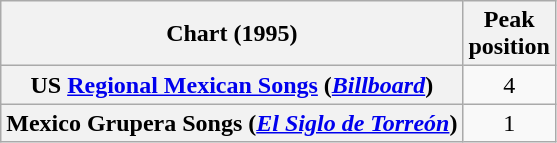<table class="wikitable sortable plainrowheaders">
<tr>
<th scope="col">Chart (1995)</th>
<th scope="col">Peak<br>position</th>
</tr>
<tr>
<th scope=row>US <a href='#'>Regional Mexican Songs</a> (<em><a href='#'>Billboard</a></em>)</th>
<td style="text-align:center;">4</td>
</tr>
<tr>
<th scope=row>Mexico Grupera Songs (<em><a href='#'>El Siglo de Torreón</a></em>)</th>
<td style="text-align:center;">1</td>
</tr>
</table>
